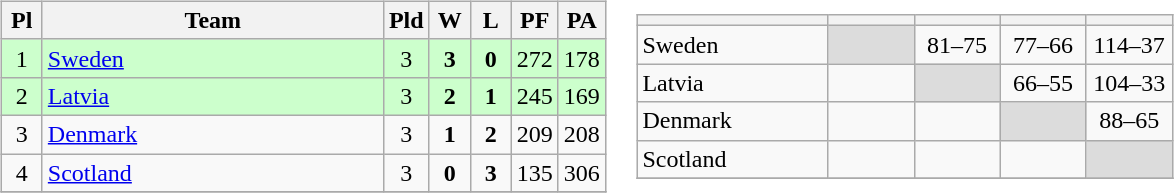<table>
<tr>
<td width="50%"><br><table class="wikitable" style="text-align: center;">
<tr>
<th width=20>Pl</th>
<th width=220>Team</th>
<th width=20>Pld</th>
<th width=20>W</th>
<th width=20>L</th>
<th width=20>PF</th>
<th width=20>PA</th>
</tr>
<tr bgcolor=ccffcc>
<td>1</td>
<td align="left"> <a href='#'>Sweden</a></td>
<td>3</td>
<td><strong>3</strong></td>
<td><strong>0</strong></td>
<td>272</td>
<td>178</td>
</tr>
<tr bgcolor=ccffcc>
<td>2</td>
<td align="left"> <a href='#'>Latvia</a></td>
<td>3</td>
<td><strong>2</strong></td>
<td><strong>1</strong></td>
<td>245</td>
<td>169</td>
</tr>
<tr>
<td>3</td>
<td align="left"> <a href='#'>Denmark</a></td>
<td>3</td>
<td><strong>1</strong></td>
<td><strong>2</strong></td>
<td>209</td>
<td>208</td>
</tr>
<tr>
<td>4</td>
<td align="left"> <a href='#'>Scotland</a></td>
<td>3</td>
<td><strong>0</strong></td>
<td><strong>3</strong></td>
<td>135</td>
<td>306</td>
</tr>
<tr>
</tr>
</table>
</td>
<td><br><table class="wikitable" style="text-align:center">
<tr>
<th width="120"></th>
<th width="50"></th>
<th width="50"></th>
<th width="50"></th>
<th width="50"></th>
</tr>
<tr>
<td align=left> Sweden</td>
<td bgcolor="#DCDCDC"></td>
<td>81–75</td>
<td>77–66</td>
<td>114–37</td>
</tr>
<tr>
<td align=left> Latvia</td>
<td></td>
<td bgcolor="#DCDCDC"></td>
<td>66–55</td>
<td>104–33</td>
</tr>
<tr>
<td align=left> Denmark</td>
<td></td>
<td></td>
<td bgcolor="#DCDCDC"></td>
<td>88–65</td>
</tr>
<tr>
<td align=left> Scotland</td>
<td></td>
<td></td>
<td></td>
<td bgcolor="#DCDCDC"></td>
</tr>
<tr>
</tr>
</table>
</td>
</tr>
</table>
